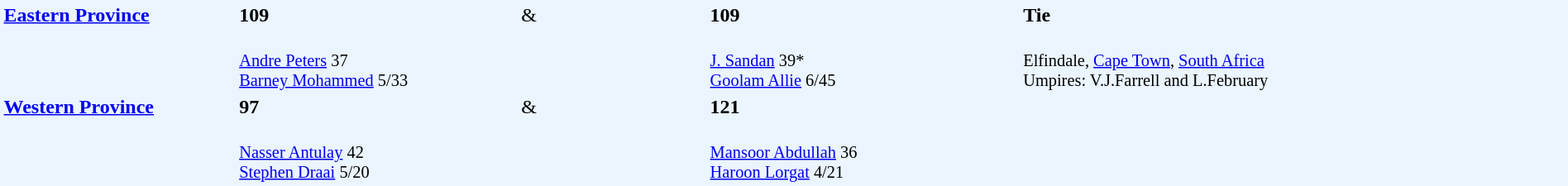<table width="100%" style="background: #EBF5FF">
<tr>
<td width="15%" valign="top" rowspan="2"><strong><a href='#'>Eastern Province</a></strong></td>
<td width="18%"><strong>109</strong></td>
<td width="12%">&</td>
<td width="20%"><strong>109</strong></td>
<td width="35%"><strong>Tie</strong></td>
</tr>
<tr>
<td style="font-size: 85%;" valign="top"><br><a href='#'>Andre Peters</a> 37<br>
<a href='#'>Barney Mohammed</a> 5/33</td>
<td></td>
<td style="font-size: 85%;"><br><a href='#'>J. Sandan</a> 39*<br>
<a href='#'>Goolam Allie</a> 6/45</td>
<td valign="top" style="font-size: 85%;" rowspan="3"><br>Elfindale, <a href='#'>Cape Town</a>, <a href='#'>South Africa</a><br>
Umpires: V.J.Farrell and L.February</td>
</tr>
<tr>
<td valign="top" rowspan="2"><strong><a href='#'>Western Province</a></strong></td>
<td><strong>97</strong></td>
<td>&</td>
<td><strong>121</strong></td>
</tr>
<tr>
<td style="font-size: 85%;"><br><a href='#'>Nasser Antulay</a> 42<br>
<a href='#'>Stephen Draai</a> 5/20</td>
<td></td>
<td valign="top" style="font-size: 85%;"><br><a href='#'>Mansoor Abdullah</a> 36<br>
<a href='#'>Haroon Lorgat</a> 4/21</td>
</tr>
</table>
